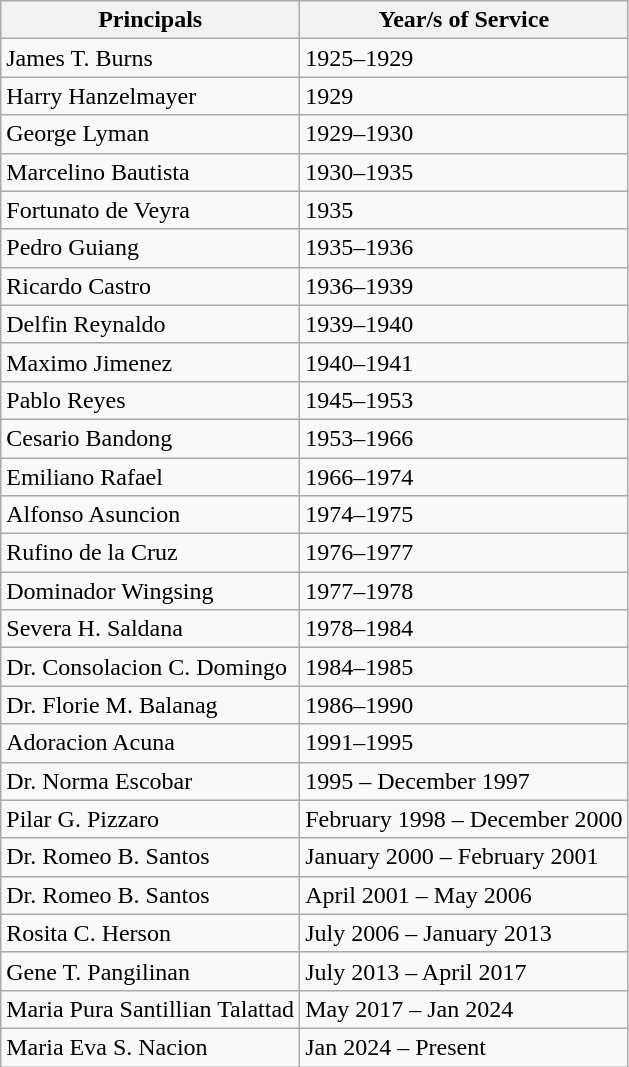<table class="wikitable">
<tr>
<th>Principals</th>
<th>Year/s of Service</th>
</tr>
<tr>
<td>James T. Burns</td>
<td>1925–1929</td>
</tr>
<tr>
<td>Harry Hanzelmayer</td>
<td>1929</td>
</tr>
<tr>
<td>George Lyman</td>
<td>1929–1930</td>
</tr>
<tr>
<td>Marcelino Bautista</td>
<td>1930–1935</td>
</tr>
<tr>
<td>Fortunato de Veyra</td>
<td>1935</td>
</tr>
<tr>
<td>Pedro Guiang</td>
<td>1935–1936</td>
</tr>
<tr>
<td>Ricardo Castro</td>
<td>1936–1939</td>
</tr>
<tr>
<td>Delfin Reynaldo</td>
<td>1939–1940</td>
</tr>
<tr>
<td>Maximo Jimenez</td>
<td>1940–1941</td>
</tr>
<tr>
<td>Pablo Reyes</td>
<td>1945–1953</td>
</tr>
<tr>
<td>Cesario Bandong</td>
<td>1953–1966</td>
</tr>
<tr>
<td>Emiliano Rafael</td>
<td>1966–1974</td>
</tr>
<tr>
<td>Alfonso Asuncion</td>
<td>1974–1975</td>
</tr>
<tr>
<td>Rufino de la Cruz</td>
<td>1976–1977</td>
</tr>
<tr>
<td>Dominador Wingsing</td>
<td>1977–1978</td>
</tr>
<tr>
<td>Severa H. Saldana</td>
<td>1978–1984</td>
</tr>
<tr>
<td>Dr. Consolacion C. Domingo</td>
<td>1984–1985</td>
</tr>
<tr>
<td>Dr. Florie M. Balanag</td>
<td>1986–1990</td>
</tr>
<tr>
<td>Adoracion Acuna</td>
<td>1991–1995</td>
</tr>
<tr>
<td>Dr. Norma Escobar</td>
<td>1995 – December 1997</td>
</tr>
<tr>
<td>Pilar G. Pizzaro</td>
<td>February 1998 – December 2000</td>
</tr>
<tr>
<td>Dr. Romeo B. Santos</td>
<td>January 2000 – February 2001</td>
</tr>
<tr>
<td>Dr. Romeo B. Santos</td>
<td>April 2001 – May 2006</td>
</tr>
<tr>
<td>Rosita C. Herson</td>
<td>July 2006 – January 2013</td>
</tr>
<tr>
<td>Gene T. Pangilinan</td>
<td>July 2013 – April 2017</td>
</tr>
<tr>
<td>Maria Pura Santillian Talattad</td>
<td>May 2017 – Jan 2024</td>
</tr>
<tr>
<td>Maria Eva S. Nacion</td>
<td>Jan 2024 – Present</td>
</tr>
</table>
